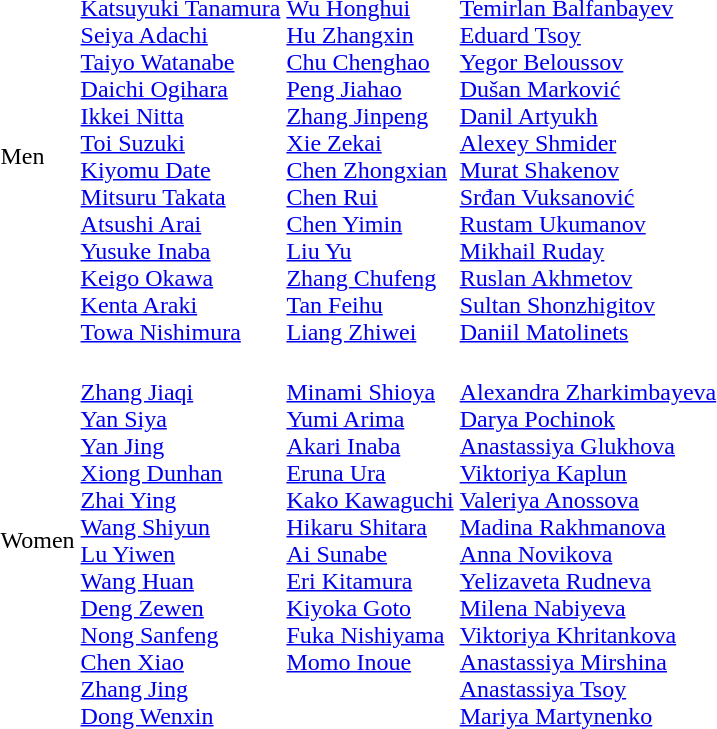<table>
<tr>
<td>Men<br></td>
<td><br><a href='#'>Katsuyuki Tanamura</a><br><a href='#'>Seiya Adachi</a><br><a href='#'>Taiyo Watanabe</a><br><a href='#'>Daichi Ogihara</a><br><a href='#'>Ikkei Nitta</a><br><a href='#'>Toi Suzuki</a><br><a href='#'>Kiyomu Date</a><br><a href='#'>Mitsuru Takata</a><br><a href='#'>Atsushi Arai</a><br><a href='#'>Yusuke Inaba</a><br><a href='#'>Keigo Okawa</a><br><a href='#'>Kenta Araki</a><br><a href='#'>Towa Nishimura</a></td>
<td><br><a href='#'>Wu Honghui</a><br><a href='#'>Hu Zhangxin</a><br><a href='#'>Chu Chenghao</a><br><a href='#'>Peng Jiahao</a><br><a href='#'>Zhang Jinpeng</a><br><a href='#'>Xie Zekai</a><br><a href='#'>Chen Zhongxian</a><br><a href='#'>Chen Rui</a><br><a href='#'>Chen Yimin</a><br><a href='#'>Liu Yu</a><br><a href='#'>Zhang Chufeng</a><br><a href='#'>Tan Feihu</a><br><a href='#'>Liang Zhiwei</a></td>
<td><br><a href='#'>Temirlan Balfanbayev</a><br><a href='#'>Eduard Tsoy</a><br><a href='#'>Yegor Beloussov</a><br><a href='#'>Dušan Marković</a><br><a href='#'>Danil Artyukh</a><br><a href='#'>Alexey Shmider</a><br><a href='#'>Murat Shakenov</a><br><a href='#'>Srđan Vuksanović</a><br><a href='#'>Rustam Ukumanov</a><br><a href='#'>Mikhail Ruday</a><br><a href='#'>Ruslan Akhmetov</a><br><a href='#'>Sultan Shonzhigitov</a><br><a href='#'>Daniil Matolinets</a></td>
</tr>
<tr>
<td>Women<br></td>
<td><br><a href='#'>Zhang Jiaqi</a><br><a href='#'>Yan Siya</a><br><a href='#'>Yan Jing</a><br><a href='#'>Xiong Dunhan</a><br><a href='#'>Zhai Ying</a><br><a href='#'>Wang Shiyun</a><br><a href='#'>Lu Yiwen</a><br><a href='#'>Wang Huan</a><br><a href='#'>Deng Zewen</a><br><a href='#'>Nong Sanfeng</a><br><a href='#'>Chen Xiao</a><br><a href='#'>Zhang Jing</a><br><a href='#'>Dong Wenxin</a></td>
<td valign=top><br><a href='#'>Minami Shioya</a><br><a href='#'>Yumi Arima</a><br><a href='#'>Akari Inaba</a><br><a href='#'>Eruna Ura</a><br><a href='#'>Kako Kawaguchi</a><br><a href='#'>Hikaru Shitara</a><br><a href='#'>Ai Sunabe</a><br><a href='#'>Eri Kitamura</a><br><a href='#'>Kiyoka Goto</a><br><a href='#'>Fuka Nishiyama</a><br><a href='#'>Momo Inoue</a></td>
<td><br><a href='#'>Alexandra Zharkimbayeva</a><br><a href='#'>Darya Pochinok</a><br><a href='#'>Anastassiya Glukhova</a><br><a href='#'>Viktoriya Kaplun</a><br><a href='#'>Valeriya Anossova</a><br><a href='#'>Madina Rakhmanova</a><br><a href='#'>Anna Novikova</a><br><a href='#'>Yelizaveta Rudneva</a><br><a href='#'>Milena Nabiyeva</a><br><a href='#'>Viktoriya Khritankova</a><br><a href='#'>Anastassiya Mirshina</a><br><a href='#'>Anastassiya Tsoy</a><br><a href='#'>Mariya Martynenko</a></td>
</tr>
</table>
